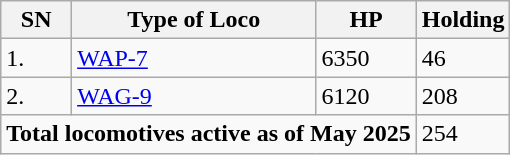<table class="wikitable">
<tr>
<th>SN</th>
<th>Type of Loco</th>
<th>HP</th>
<th>Holding</th>
</tr>
<tr>
<td>1.</td>
<td><a href='#'>WAP-7</a></td>
<td>6350</td>
<td>46</td>
</tr>
<tr>
<td>2.</td>
<td><a href='#'>WAG-9</a></td>
<td>6120</td>
<td>208</td>
</tr>
<tr>
<td colspan="3"><strong>Total locomotives active as of May 2025</strong></td>
<td>254</td>
</tr>
</table>
